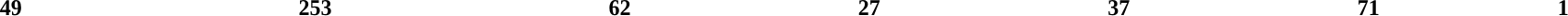<table style="width:100%; text-align:center">
<tr>
<td style="background:"><strong>49</strong></td>
<td style="background:"><strong>253</strong></td>
<td style="background:"><strong>62</strong></td>
<td style="background:"><strong>27</strong></td>
<td style="background:"><strong>37</strong></td>
<td style="background:"><strong>71</strong></td>
<td style="background:"><strong>1</strong></td>
</tr>
</table>
